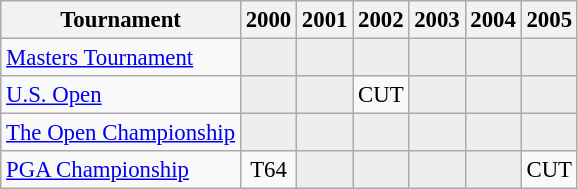<table class="wikitable" style="font-size:95%;text-align:center;">
<tr>
<th>Tournament</th>
<th>2000</th>
<th>2001</th>
<th>2002</th>
<th>2003</th>
<th>2004</th>
<th>2005</th>
</tr>
<tr>
<td align=left><a href='#'>Masters Tournament</a></td>
<td style="background:#eeeeee;"></td>
<td style="background:#eeeeee;"></td>
<td style="background:#eeeeee;"></td>
<td style="background:#eeeeee;"></td>
<td style="background:#eeeeee;"></td>
<td style="background:#eeeeee;"></td>
</tr>
<tr>
<td align=left><a href='#'>U.S. Open</a></td>
<td style="background:#eeeeee;"></td>
<td style="background:#eeeeee;"></td>
<td>CUT</td>
<td style="background:#eeeeee;"></td>
<td style="background:#eeeeee;"></td>
<td style="background:#eeeeee;"></td>
</tr>
<tr>
<td align=left><a href='#'>The Open Championship</a></td>
<td style="background:#eeeeee;"></td>
<td style="background:#eeeeee;"></td>
<td style="background:#eeeeee;"></td>
<td style="background:#eeeeee;"></td>
<td style="background:#eeeeee;"></td>
<td style="background:#eeeeee;"></td>
</tr>
<tr>
<td align=left><a href='#'>PGA Championship</a></td>
<td>T64</td>
<td style="background:#eeeeee;"></td>
<td style="background:#eeeeee;"></td>
<td style="background:#eeeeee;"></td>
<td style="background:#eeeeee;"></td>
<td>CUT</td>
</tr>
</table>
